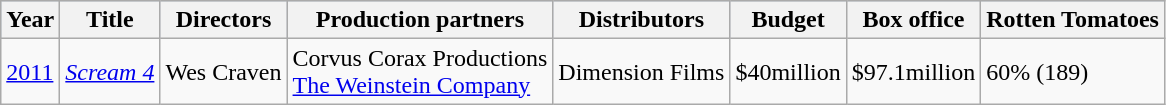<table class="wikitable sortable">
<tr style="background:#b0c4de; text-align:center;">
<th>Year</th>
<th>Title</th>
<th>Directors</th>
<th>Production partners</th>
<th>Distributors</th>
<th>Budget</th>
<th>Box office</th>
<th>Rotten Tomatoes</th>
</tr>
<tr>
<td><a href='#'>2011</a></td>
<td><em><a href='#'>Scream 4</a></em></td>
<td>Wes Craven</td>
<td>Corvus Corax Productions<br><a href='#'>The Weinstein Company</a></td>
<td>Dimension Films</td>
<td>$40million</td>
<td>$97.1million</td>
<td>60% (189)</td>
</tr>
</table>
